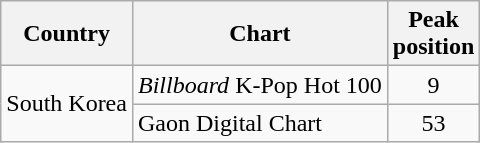<table class="wikitable">
<tr>
<th>Country</th>
<th>Chart</th>
<th>Peak<br>position</th>
</tr>
<tr>
<td rowspan="2">South Korea</td>
<td><em>Billboard</em> K-Pop Hot 100</td>
<td align="center">9</td>
</tr>
<tr>
<td>Gaon Digital Chart</td>
<td align="center">53</td>
</tr>
</table>
